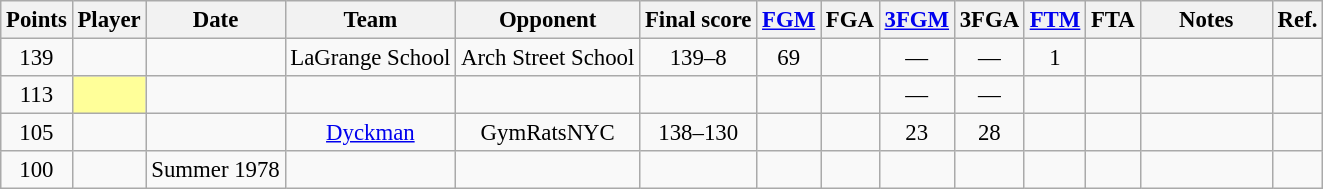<table class="wikitable sortable" style="font-size:95%">
<tr>
<th>Points</th>
<th>Player</th>
<th>Date</th>
<th>Team</th>
<th>Opponent</th>
<th>Final score</th>
<th><a href='#'>FGM</a></th>
<th>FGA</th>
<th><a href='#'>3FGM</a></th>
<th>3FGA</th>
<th><a href='#'>FTM</a></th>
<th>FTA</th>
<th width=10% class="unsortable">Notes</th>
<th class="unsortable">Ref.</th>
</tr>
<tr align="center">
<td>139</td>
<td></td>
<td></td>
<td>LaGrange School</td>
<td>Arch Street School</td>
<td>139–8</td>
<td>69</td>
<td></td>
<td>—</td>
<td>—</td>
<td>1</td>
<td></td>
<td></td>
<td><br></td>
</tr>
<tr align="center">
<td>113</td>
<td bgcolor="#ffff99"></td>
<td></td>
<td></td>
<td></td>
<td></td>
<td></td>
<td></td>
<td>—</td>
<td>—</td>
<td></td>
<td></td>
<td></td>
<td></td>
</tr>
<tr align="center">
<td>105</td>
<td></td>
<td></td>
<td><a href='#'>Dyckman</a></td>
<td>GymRatsNYC</td>
<td>138–130</td>
<td></td>
<td></td>
<td>23</td>
<td>28</td>
<td></td>
<td></td>
<td></td>
<td></td>
</tr>
<tr align="center">
<td>100</td>
<td></td>
<td>Summer 1978</td>
<td></td>
<td></td>
<td></td>
<td></td>
<td></td>
<td></td>
<td></td>
<td></td>
<td></td>
<td></td>
<td></td>
</tr>
</table>
